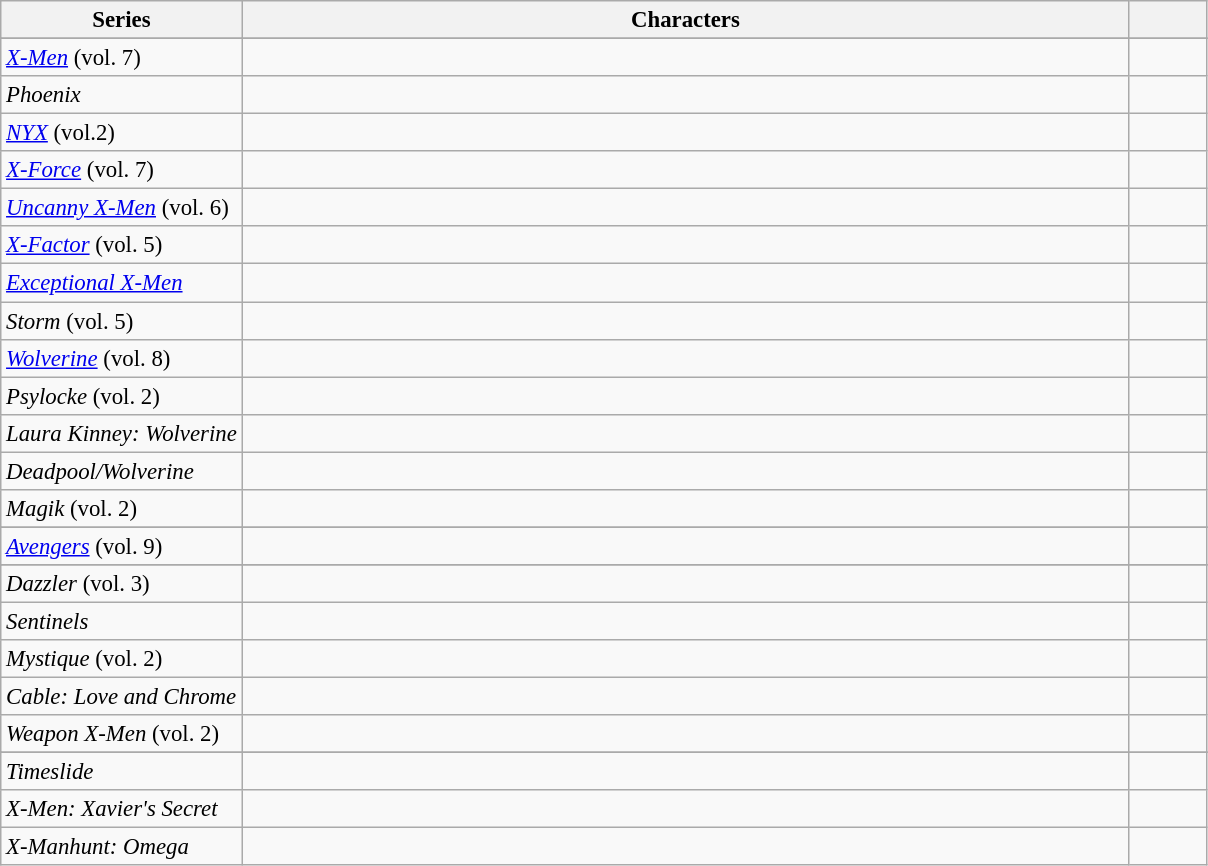<table class="wikitable sortable" style="margins:auto; width=95%; font-size: 95%;">
<tr>
<th width="20%">Series</th>
<th>Characters</th>
<th></th>
</tr>
<tr>
</tr>
<tr>
<td><em><a href='#'>X-Men</a></em> (vol. 7)</td>
<td></td>
<td></td>
</tr>
<tr>
<td><em>Phoenix</em></td>
<td></td>
<td></td>
</tr>
<tr>
<td><em><a href='#'>NYX</a></em> (vol.2)</td>
<td></td>
<td></td>
</tr>
<tr>
<td><em><a href='#'>X-Force</a></em> (vol. 7)</td>
<td></td>
<td></td>
</tr>
<tr>
<td><em><a href='#'>Uncanny X-Men</a></em> (vol. 6)</td>
<td></td>
<td></td>
</tr>
<tr>
<td><em><a href='#'>X-Factor</a></em> (vol. 5)</td>
<td></td>
<td></td>
</tr>
<tr>
<td><em><a href='#'>Exceptional X-Men</a></em></td>
<td></td>
<td></td>
</tr>
<tr>
<td><em>Storm</em> (vol. 5)</td>
<td></td>
<td></td>
</tr>
<tr>
<td><em><a href='#'>Wolverine</a></em> (vol. 8)</td>
<td></td>
<td></td>
</tr>
<tr>
<td><em>Psylocke</em> (vol. 2)</td>
<td></td>
<td></td>
</tr>
<tr>
<td><em>Laura Kinney: Wolverine</em></td>
<td></td>
<td></td>
</tr>
<tr>
<td><em>Deadpool/Wolverine</em></td>
<td></td>
<td></td>
</tr>
<tr>
<td><em>Magik</em> (vol. 2)</td>
<td></td>
<td></td>
</tr>
<tr>
</tr>
<tr>
<td><em><a href='#'>Avengers</a></em> (vol. 9)</td>
<td></td>
<td></td>
</tr>
<tr>
</tr>
<tr>
<td><em>Dazzler</em> (vol. 3)</td>
<td></td>
<td></td>
</tr>
<tr>
<td><em>Sentinels</em></td>
<td></td>
<td></td>
</tr>
<tr>
<td><em>Mystique</em> (vol. 2)</td>
<td></td>
<td></td>
</tr>
<tr>
<td><em>Cable: Love and Chrome</em></td>
<td></td>
<td></td>
</tr>
<tr>
<td><em>Weapon X-Men</em> (vol. 2)</td>
<td></td>
<td></td>
</tr>
<tr>
</tr>
<tr>
<td><em>Timeslide</em></td>
<td></td>
<td></td>
</tr>
<tr>
<td><em>X-Men: Xavier's Secret</em></td>
<td></td>
<td></td>
</tr>
<tr>
<td><em>X-Manhunt: Omega</em></td>
<td></td>
<td></td>
</tr>
</table>
